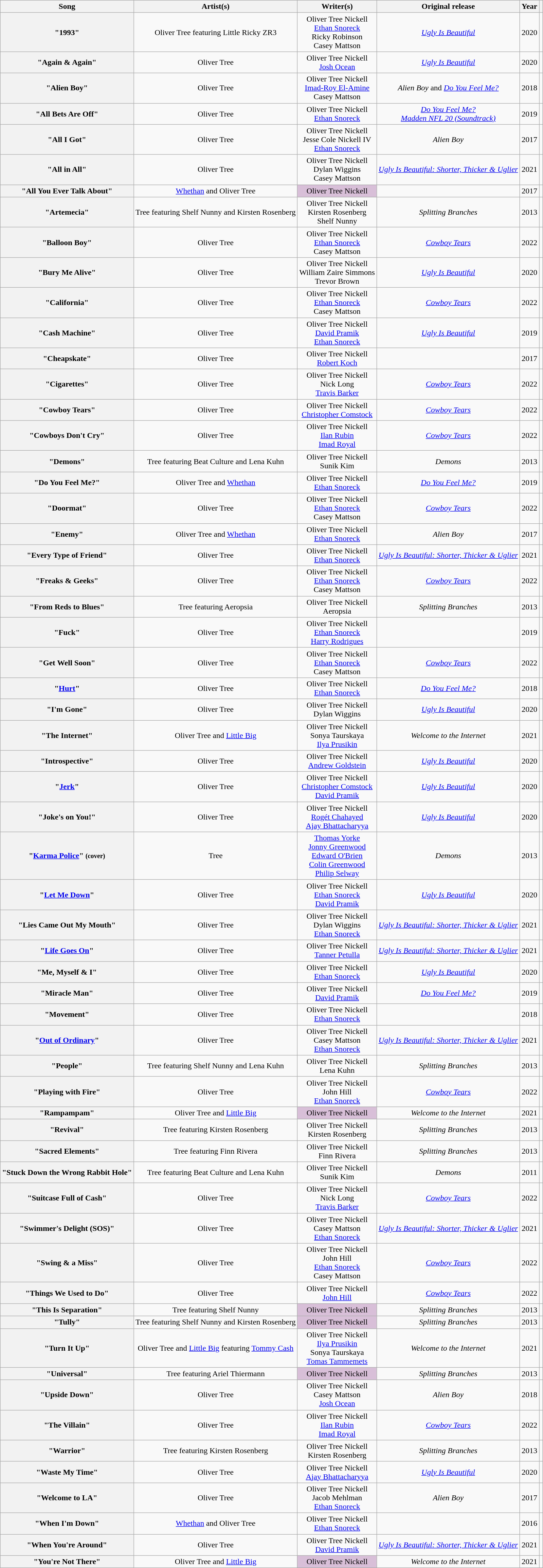<table class="wikitable sortable plainrowheaders" style="text-align:center;">
<tr>
<th scope="col">Song</th>
<th scope="col">Artist(s)</th>
<th scope="col" class="unsortable">Writer(s)</th>
<th scope="col">Original release</th>
<th scope="col">Year</th>
<th scope="col" class="unsortable"></th>
</tr>
<tr>
<th scope="row"> "1993"</th>
<td>Oliver Tree featuring Little Ricky ZR3</td>
<td>Oliver Tree Nickell <br> <a href='#'>Ethan Snoreck</a> <br> Ricky Robinson <br> Casey Mattson</td>
<td><em><a href='#'>Ugly Is Beautiful</a></em></td>
<td>2020</td>
<td></td>
</tr>
<tr>
<th scope="row"> "Again & Again"</th>
<td>Oliver Tree</td>
<td>Oliver Tree Nickell <br> <a href='#'>Josh Ocean</a></td>
<td><em><a href='#'>Ugly Is Beautiful</a></em></td>
<td>2020</td>
<td></td>
</tr>
<tr>
<th scope="row">"Alien Boy"</th>
<td>Oliver Tree</td>
<td>Oliver Tree Nickell <br> <a href='#'>Imad-Roy El-Amine</a> <br> Casey Mattson</td>
<td><em>Alien Boy</em> and <em><a href='#'>Do You Feel Me?</a></em></td>
<td>2018</td>
<td></td>
</tr>
<tr>
<th scope="row">"All Bets Are Off"</th>
<td>Oliver Tree</td>
<td>Oliver Tree Nickell <br> <a href='#'>Ethan Snoreck</a></td>
<td><em><a href='#'>Do You Feel Me?</a></em><br><em><a href='#'>Madden NFL 20 (Soundtrack)</a></em></td>
<td>2019</td>
<td></td>
</tr>
<tr>
<th scope="row">"All I Got"</th>
<td>Oliver Tree</td>
<td>Oliver Tree Nickell <br> Jesse Cole Nickell IV <br> <a href='#'>Ethan Snoreck</a></td>
<td><em>Alien Boy</em></td>
<td>2017</td>
<td></td>
</tr>
<tr>
<th scope="row">"All in All"</th>
<td>Oliver Tree</td>
<td>Oliver Tree Nickell <br> Dylan Wiggins <br> Casey Mattson</td>
<td><em><a href='#'>Ugly Is Beautiful: Shorter, Thicker & Uglier</a></em></td>
<td>2021</td>
<td></td>
</tr>
<tr>
<th scope="row">"All You Ever Talk About"</th>
<td><a href='#'>Whethan</a> and Oliver Tree</td>
<td style="background:#D8BFD8;">Oliver Tree Nickell </td>
<td></td>
<td>2017</td>
<td></td>
</tr>
<tr>
<th scope="row">"Artemecia"</th>
<td>Tree featuring Shelf Nunny and Kirsten Rosenberg</td>
<td>Oliver Tree Nickell <br> Kirsten Rosenberg <br> Shelf Nunny</td>
<td><em>Splitting Branches</em></td>
<td>2013</td>
<td></td>
</tr>
<tr>
<th scope="row">"Balloon Boy"</th>
<td>Oliver Tree</td>
<td>Oliver Tree Nickell <br> <a href='#'>Ethan Snoreck</a> <br> Casey Mattson</td>
<td><em><a href='#'>Cowboy Tears</a></em></td>
<td>2022</td>
<td></td>
</tr>
<tr>
<th scope="row"> "Bury Me Alive"</th>
<td>Oliver Tree</td>
<td>Oliver Tree Nickell <br> William Zaire Simmons <br> Trevor Brown</td>
<td><em><a href='#'>Ugly Is Beautiful</a></em></td>
<td>2020</td>
<td></td>
</tr>
<tr>
<th scope="row">"California"</th>
<td>Oliver Tree</td>
<td>Oliver Tree Nickell <br> <a href='#'>Ethan Snoreck</a> <br> Casey Mattson</td>
<td><em><a href='#'>Cowboy Tears</a></em></td>
<td>2022</td>
<td></td>
</tr>
<tr>
<th scope="row"> "Cash Machine"</th>
<td>Oliver Tree</td>
<td>Oliver Tree Nickell <br> <a href='#'>David Pramik</a> <br> <a href='#'>Ethan Snoreck</a></td>
<td><em><a href='#'>Ugly Is Beautiful</a></em></td>
<td>2019</td>
<td></td>
</tr>
<tr>
<th scope="row">"Cheapskate"</th>
<td>Oliver Tree</td>
<td>Oliver Tree Nickell <br> <a href='#'>Robert Koch</a></td>
<td></td>
<td>2017</td>
<td></td>
</tr>
<tr>
<th scope="row">"Cigarettes"</th>
<td>Oliver Tree</td>
<td>Oliver Tree Nickell <br> Nick Long <br> <a href='#'>Travis Barker</a></td>
<td><em><a href='#'>Cowboy Tears</a></em></td>
<td>2022</td>
<td></td>
</tr>
<tr>
<th scope="row">"Cowboy Tears"</th>
<td>Oliver Tree</td>
<td>Oliver Tree Nickell <br> <a href='#'>Christopher Comstock</a></td>
<td><em><a href='#'>Cowboy Tears</a></em></td>
<td>2022</td>
<td></td>
</tr>
<tr>
<th scope="row">"Cowboys Don't Cry"</th>
<td>Oliver Tree</td>
<td>Oliver Tree Nickell <br> <a href='#'>Ilan Rubin</a> <br> <a href='#'>Imad Royal</a></td>
<td><em><a href='#'>Cowboy Tears</a></em></td>
<td>2022</td>
<td></td>
</tr>
<tr>
<th scope="row"> "Demons"</th>
<td>Tree featuring Beat Culture and Lena Kuhn</td>
<td>Oliver Tree Nickell <br> Sunik Kim</td>
<td><em>Demons</em></td>
<td>2013</td>
<td></td>
</tr>
<tr>
<th scope="row">"Do You Feel Me?"</th>
<td>Oliver Tree and <a href='#'>Whethan</a></td>
<td>Oliver Tree Nickell <br> <a href='#'>Ethan Snoreck</a></td>
<td><em><a href='#'>Do You Feel Me?</a></em></td>
<td>2019</td>
<td></td>
</tr>
<tr>
<th scope="row">"Doormat"</th>
<td>Oliver Tree</td>
<td>Oliver Tree Nickell <br> <a href='#'>Ethan Snoreck</a> <br> Casey Mattson</td>
<td><em><a href='#'>Cowboy Tears</a></em></td>
<td>2022</td>
<td></td>
</tr>
<tr>
<th scope="row"> "Enemy"</th>
<td>Oliver Tree and <a href='#'>Whethan</a></td>
<td>Oliver Tree Nickell <br> <a href='#'>Ethan Snoreck</a></td>
<td><em>Alien Boy</em></td>
<td>2017</td>
<td></td>
</tr>
<tr>
<th scope="row">"Every Type of Friend"</th>
<td>Oliver Tree</td>
<td>Oliver Tree Nickell <br> <a href='#'>Ethan Snoreck</a></td>
<td><em><a href='#'>Ugly Is Beautiful: Shorter, Thicker & Uglier</a></em></td>
<td>2021</td>
<td></td>
</tr>
<tr>
<th scope="row">"Freaks & Geeks"</th>
<td>Oliver Tree</td>
<td>Oliver Tree Nickell <br> <a href='#'>Ethan Snoreck</a> <br> Casey Mattson</td>
<td><em><a href='#'>Cowboy Tears</a></em></td>
<td>2022</td>
<td></td>
</tr>
<tr>
<th scope="row"> "From Reds to Blues"</th>
<td>Tree featuring Aeropsia</td>
<td>Oliver Tree Nickell <br> Aeropsia</td>
<td><em>Splitting Branches</em></td>
<td>2013</td>
<td></td>
</tr>
<tr>
<th scope="row">"Fuck"</th>
<td>Oliver Tree</td>
<td>Oliver Tree Nickell <br> <a href='#'>Ethan Snoreck</a> <br> <a href='#'>Harry Rodrigues</a></td>
<td></td>
<td>2019</td>
<td></td>
</tr>
<tr>
<th scope="row">"Get Well Soon"</th>
<td>Oliver Tree</td>
<td>Oliver Tree Nickell <br> <a href='#'>Ethan Snoreck</a> <br> Casey Mattson</td>
<td><em><a href='#'>Cowboy Tears</a></em></td>
<td>2022</td>
<td></td>
</tr>
<tr>
<th scope="row"> "<a href='#'>Hurt</a>"</th>
<td>Oliver Tree</td>
<td>Oliver Tree Nickell <br> <a href='#'>Ethan Snoreck</a></td>
<td><em><a href='#'>Do You Feel Me?</a></em></td>
<td>2018</td>
<td></td>
</tr>
<tr>
<th scope="row"> "I'm Gone"</th>
<td>Oliver Tree</td>
<td>Oliver Tree Nickell <br> Dylan Wiggins</td>
<td><em><a href='#'>Ugly Is Beautiful</a></em></td>
<td>2020</td>
<td></td>
</tr>
<tr>
<th scope="row">"The Internet"</th>
<td>Oliver Tree and <a href='#'>Little Big</a></td>
<td>Oliver Tree Nickell <br> Sonya Taurskaya <br> <a href='#'>Ilya Prusikin</a></td>
<td><em>Welcome to the Internet</em></td>
<td>2021</td>
<td></td>
</tr>
<tr>
<th scope="row">"Introspective"</th>
<td>Oliver Tree</td>
<td>Oliver Tree Nickell <br> <a href='#'>Andrew Goldstein</a></td>
<td><em><a href='#'>Ugly Is Beautiful</a></em></td>
<td>2020</td>
<td></td>
</tr>
<tr>
<th scope="row"> "<a href='#'>Jerk</a>"</th>
<td>Oliver Tree</td>
<td>Oliver Tree Nickell <br> <a href='#'>Christopher Comstock</a> <br> <a href='#'>David Pramik</a></td>
<td><em><a href='#'>Ugly Is Beautiful</a></em></td>
<td>2020</td>
<td></td>
</tr>
<tr>
<th scope="row">"Joke's on You!"</th>
<td>Oliver Tree</td>
<td>Oliver Tree Nickell <br> <a href='#'>Rogét Chahayed</a> <br> <a href='#'>Ajay Bhattacharyya</a></td>
<td><em><a href='#'>Ugly Is Beautiful</a></em></td>
<td>2020</td>
<td></td>
</tr>
<tr>
<th scope="row"> "<a href='#'>Karma Police</a>" <small>(cover)</small></th>
<td>Tree</td>
<td><a href='#'>Thomas Yorke</a> <br> <a href='#'>Jonny Greenwood</a> <br> <a href='#'>Edward O'Brien</a> <br> <a href='#'>Colin Greenwood</a> <br> <a href='#'>Philip Selway</a></td>
<td><em>Demons</em></td>
<td>2013</td>
<td></td>
</tr>
<tr>
<th scope="row"> "<a href='#'>Let Me Down</a>"</th>
<td>Oliver Tree</td>
<td>Oliver Tree Nickell <br> <a href='#'>Ethan Snoreck</a> <br> <a href='#'>David Pramik</a></td>
<td><em><a href='#'>Ugly Is Beautiful</a></em></td>
<td>2020</td>
<td></td>
</tr>
<tr>
<th scope="row">"Lies Came Out My Mouth"</th>
<td>Oliver Tree</td>
<td>Oliver Tree Nickell <br> Dylan Wiggins <br> <a href='#'>Ethan Snoreck</a></td>
<td><em><a href='#'>Ugly Is Beautiful: Shorter, Thicker & Uglier</a></em></td>
<td>2021</td>
<td></td>
</tr>
<tr>
<th scope="row">"<a href='#'>Life Goes On</a>"</th>
<td>Oliver Tree</td>
<td>Oliver Tree Nickell <br> <a href='#'>Tanner Petulla</a></td>
<td><em><a href='#'>Ugly Is Beautiful: Shorter, Thicker & Uglier</a></em></td>
<td>2021</td>
<td></td>
</tr>
<tr>
<th scope="row"> "Me, Myself & I"</th>
<td>Oliver Tree</td>
<td>Oliver Tree Nickell <br> <a href='#'>Ethan Snoreck</a></td>
<td><em><a href='#'>Ugly Is Beautiful</a></em></td>
<td>2020</td>
<td></td>
</tr>
<tr>
<th scope="row">"Miracle Man"</th>
<td>Oliver Tree</td>
<td>Oliver Tree Nickell <br> <a href='#'>David Pramik</a></td>
<td><em><a href='#'>Do You Feel Me?</a></em></td>
<td>2019</td>
<td></td>
</tr>
<tr>
<th scope="row">"Movement"</th>
<td>Oliver Tree</td>
<td>Oliver Tree Nickell <br> <a href='#'>Ethan Snoreck</a></td>
<td></td>
<td>2018</td>
<td></td>
</tr>
<tr>
<th scope="row"> "<a href='#'>Out of Ordinary</a>"</th>
<td>Oliver Tree</td>
<td>Oliver Tree Nickell <br> Casey Mattson <br> <a href='#'>Ethan Snoreck</a></td>
<td><em><a href='#'>Ugly Is Beautiful: Shorter, Thicker & Uglier</a></em></td>
<td>2021</td>
<td></td>
</tr>
<tr>
<th scope="row"> "People"</th>
<td>Tree featuring Shelf Nunny and Lena Kuhn</td>
<td>Oliver Tree Nickell <br> Lena Kuhn</td>
<td><em>Splitting Branches</em></td>
<td>2013</td>
<td></td>
</tr>
<tr>
<th scope="row">"Playing with Fire"</th>
<td>Oliver Tree</td>
<td>Oliver Tree Nickell <br> John Hill <br> <a href='#'>Ethan Snoreck</a></td>
<td><em><a href='#'>Cowboy Tears</a></em></td>
<td>2022</td>
<td></td>
</tr>
<tr>
<th scope="row"> "Rampampam"</th>
<td>Oliver Tree and <a href='#'>Little Big</a></td>
<td style="background:#D8BFD8;">Oliver Tree Nickell </td>
<td><em>Welcome to the Internet</em></td>
<td>2021</td>
<td></td>
</tr>
<tr>
<th scope="row">"Revival"</th>
<td>Tree featuring Kirsten Rosenberg</td>
<td>Oliver Tree Nickell <br> Kirsten Rosenberg</td>
<td><em>Splitting Branches</em></td>
<td>2013</td>
<td></td>
</tr>
<tr>
<th scope="row"> "Sacred Elements"</th>
<td>Tree featuring Finn Rivera</td>
<td>Oliver Tree Nickell <br> Finn Rivera</td>
<td><em>Splitting Branches</em></td>
<td>2013</td>
<td></td>
</tr>
<tr>
<th scope="row">"Stuck Down the Wrong Rabbit Hole"</th>
<td>Tree featuring Beat Culture and Lena Kuhn</td>
<td>Oliver Tree Nickell <br> Sunik Kim</td>
<td><em>Demons</em></td>
<td>2011</td>
<td></td>
</tr>
<tr>
<th scope="row">"Suitcase Full of Cash"</th>
<td>Oliver Tree</td>
<td>Oliver Tree Nickell <br> Nick Long <br> <a href='#'>Travis Barker</a></td>
<td><em><a href='#'>Cowboy Tears</a></em></td>
<td>2022</td>
<td></td>
</tr>
<tr>
<th scope="row">"Swimmer's Delight (SOS)"</th>
<td>Oliver Tree</td>
<td>Oliver Tree Nickell <br> Casey Mattson <br> <a href='#'>Ethan Snoreck</a></td>
<td><em><a href='#'>Ugly Is Beautiful: Shorter, Thicker & Uglier</a></em></td>
<td>2021</td>
<td></td>
</tr>
<tr>
<th scope="row">"Swing & a Miss"</th>
<td>Oliver Tree</td>
<td>Oliver Tree Nickell <br> John Hill <br> <a href='#'>Ethan Snoreck</a> <br> Casey Mattson</td>
<td><em><a href='#'>Cowboy Tears</a></em></td>
<td>2022</td>
<td></td>
</tr>
<tr>
<th scope="row">"Things We Used to Do"</th>
<td>Oliver Tree</td>
<td>Oliver Tree Nickell <br> <a href='#'>John Hill</a></td>
<td><em><a href='#'>Cowboy Tears</a></em></td>
<td>2022</td>
<td></td>
</tr>
<tr>
<th scope="row"> "This Is Separation"</th>
<td>Tree featuring Shelf Nunny</td>
<td style="background:#D8BFD8;">Oliver Tree Nickell </td>
<td><em>Splitting Branches</em></td>
<td>2013</td>
<td></td>
</tr>
<tr>
<th scope="row">"Tully"</th>
<td>Tree featuring Shelf Nunny and Kirsten Rosenberg</td>
<td style="background:#D8BFD8;">Oliver Tree Nickell </td>
<td><em>Splitting Branches</em></td>
<td>2013</td>
<td></td>
</tr>
<tr>
<th scope="row">"Turn It Up"</th>
<td>Oliver Tree and <a href='#'>Little Big</a> featuring <a href='#'>Tommy Cash</a></td>
<td>Oliver Tree Nickell <br> <a href='#'>Ilya Prusikin</a> <br> Sonya Taurskaya <br> <a href='#'>Tomas Tammemets</a></td>
<td><em>Welcome to the Internet</em></td>
<td>2021</td>
<td></td>
</tr>
<tr>
<th scope="row"> "Universal"</th>
<td>Tree featuring Ariel Thiermann</td>
<td style="background:#D8BFD8;">Oliver Tree Nickell </td>
<td><em>Splitting Branches</em></td>
<td>2013</td>
<td></td>
</tr>
<tr>
<th scope="row">"Upside Down"</th>
<td>Oliver Tree</td>
<td>Oliver Tree Nickell <br> Casey Mattson <br> <a href='#'>Josh Ocean</a></td>
<td><em>Alien Boy</em></td>
<td>2018</td>
<td></td>
</tr>
<tr>
<th scope="row">"The Villain"</th>
<td>Oliver Tree</td>
<td>Oliver Tree Nickell <br> <a href='#'>Ilan Rubin</a> <br> <a href='#'>Imad Royal</a></td>
<td><em><a href='#'>Cowboy Tears</a></em></td>
<td>2022</td>
<td></td>
</tr>
<tr>
<th scope="row"> "Warrior"</th>
<td>Tree featuring Kirsten Rosenberg</td>
<td>Oliver Tree Nickell <br> Kirsten Rosenberg</td>
<td><em>Splitting Branches</em></td>
<td>2013</td>
<td></td>
</tr>
<tr>
<th scope="row">"Waste My Time"</th>
<td>Oliver Tree</td>
<td>Oliver Tree Nickell <br> <a href='#'>Ajay Bhattacharyya</a></td>
<td><em><a href='#'>Ugly Is Beautiful</a></em></td>
<td>2020</td>
<td></td>
</tr>
<tr>
<th scope="row">"Welcome to LA"</th>
<td>Oliver Tree</td>
<td>Oliver Tree Nickell <br> Jacob Mehlman <br> <a href='#'>Ethan Snoreck</a></td>
<td><em>Alien Boy</em></td>
<td>2017</td>
<td></td>
</tr>
<tr>
<th scope="row">"When I'm Down"</th>
<td><a href='#'>Whethan</a> and Oliver Tree</td>
<td>Oliver Tree Nickell <br> <a href='#'>Ethan Snoreck</a></td>
<td></td>
<td>2016</td>
<td></td>
</tr>
<tr>
<th scope="row">"When You're Around"</th>
<td>Oliver Tree</td>
<td>Oliver Tree Nickell <br> <a href='#'>David Pramik</a></td>
<td><em><a href='#'>Ugly Is Beautiful: Shorter, Thicker & Uglier</a></em></td>
<td>2021</td>
<td></td>
</tr>
<tr>
<th scope="row"> "You're Not There"</th>
<td>Oliver Tree and <a href='#'>Little Big</a></td>
<td style="background:#D8BFD8;">Oliver Tree Nickell </td>
<td><em>Welcome to the Internet</em></td>
<td>2021</td>
<td></td>
</tr>
</table>
